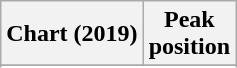<table class="wikitable sortable plainrowheaders" style="text-align:center">
<tr>
<th scope="col">Chart (2019)</th>
<th scope="col">Peak<br>position</th>
</tr>
<tr>
</tr>
<tr>
</tr>
<tr>
</tr>
</table>
